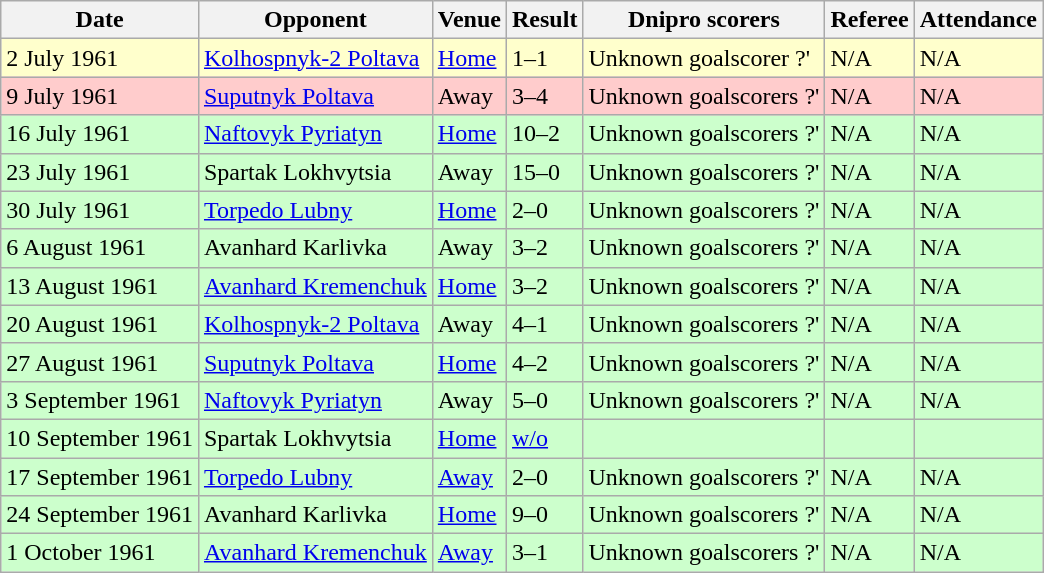<table class="wikitable" style="text-align:left">
<tr>
<th>Date</th>
<th>Opponent</th>
<th>Venue</th>
<th>Result</th>
<th>Dnipro scorers</th>
<th>Referee</th>
<th>Attendance</th>
</tr>
<tr style="background:#ffffcc">
<td>2 July 1961</td>
<td><a href='#'>Kolhospnyk-2 Poltava</a></td>
<td><a href='#'>Home</a></td>
<td>1–1</td>
<td>Unknown goalscorer ?'</td>
<td>N/A</td>
<td>N/A</td>
</tr>
<tr style="background:#ffcccc">
<td>9 July 1961</td>
<td><a href='#'>Suputnyk Poltava</a></td>
<td>Away</td>
<td>3–4</td>
<td>Unknown goalscorers ?'</td>
<td>N/A</td>
<td>N/A</td>
</tr>
<tr style="background:#ccffcc">
<td>16 July 1961</td>
<td><a href='#'>Naftovyk Pyriatyn</a></td>
<td><a href='#'>Home</a></td>
<td>10–2</td>
<td>Unknown goalscorers ?'</td>
<td>N/A</td>
<td>N/A</td>
</tr>
<tr style="background:#ccffcc">
<td>23 July 1961</td>
<td>Spartak Lokhvytsia</td>
<td>Away</td>
<td>15–0</td>
<td>Unknown goalscorers ?'</td>
<td>N/A</td>
<td>N/A</td>
</tr>
<tr style="background:#ccffcc">
<td>30 July 1961</td>
<td><a href='#'>Torpedo Lubny</a></td>
<td><a href='#'>Home</a></td>
<td>2–0</td>
<td>Unknown goalscorers ?'</td>
<td>N/A</td>
<td>N/A</td>
</tr>
<tr style="background:#ccffcc">
<td>6 August 1961</td>
<td>Avanhard Karlivka</td>
<td>Away</td>
<td>3–2</td>
<td>Unknown goalscorers ?'</td>
<td>N/A</td>
<td>N/A</td>
</tr>
<tr style="background:#ccffcc">
<td>13 August 1961</td>
<td><a href='#'>Avanhard Kremenchuk</a></td>
<td><a href='#'>Home</a></td>
<td>3–2</td>
<td>Unknown goalscorers ?'</td>
<td>N/A</td>
<td>N/A</td>
</tr>
<tr style="background:#ccffcc">
<td>20 August 1961</td>
<td><a href='#'>Kolhospnyk-2 Poltava</a></td>
<td>Away</td>
<td>4–1</td>
<td>Unknown goalscorers ?'</td>
<td>N/A</td>
<td>N/A</td>
</tr>
<tr style="background:#ccffcc">
<td>27 August 1961</td>
<td><a href='#'>Suputnyk Poltava</a></td>
<td><a href='#'>Home</a></td>
<td>4–2</td>
<td>Unknown goalscorers ?'</td>
<td>N/A</td>
<td>N/A</td>
</tr>
<tr style="background:#ccffcc">
<td>3 September 1961</td>
<td><a href='#'>Naftovyk Pyriatyn</a></td>
<td>Away</td>
<td>5–0</td>
<td>Unknown goalscorers ?'</td>
<td>N/A</td>
<td>N/A</td>
</tr>
<tr style="background:#ccffcc">
<td>10 September 1961</td>
<td>Spartak Lokhvytsia</td>
<td><a href='#'>Home</a></td>
<td><a href='#'>w/o</a></td>
<td></td>
<td></td>
<td></td>
</tr>
<tr style="background:#ccffcc">
<td>17 September 1961</td>
<td><a href='#'>Torpedo Lubny</a></td>
<td><a href='#'>Away</a></td>
<td>2–0</td>
<td>Unknown goalscorers ?'</td>
<td>N/A</td>
<td>N/A</td>
</tr>
<tr style="background:#ccffcc">
<td>24 September 1961</td>
<td>Avanhard Karlivka</td>
<td><a href='#'>Home</a></td>
<td>9–0</td>
<td>Unknown goalscorers ?'</td>
<td>N/A</td>
<td>N/A</td>
</tr>
<tr style="background:#ccffcc">
<td>1 October 1961</td>
<td><a href='#'>Avanhard Kremenchuk</a></td>
<td><a href='#'>Away</a></td>
<td>3–1</td>
<td>Unknown goalscorers ?'</td>
<td>N/A</td>
<td>N/A</td>
</tr>
</table>
